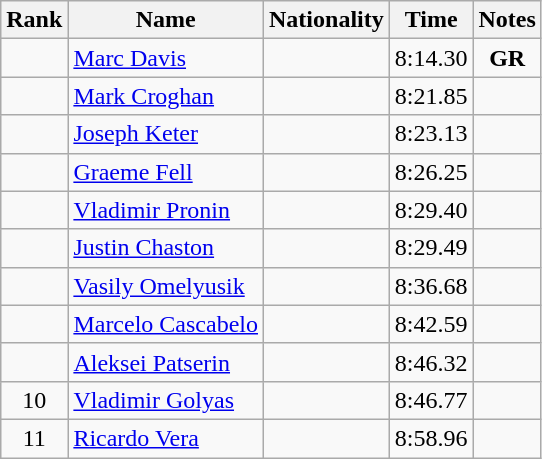<table class="wikitable sortable" style="text-align:center">
<tr>
<th>Rank</th>
<th>Name</th>
<th>Nationality</th>
<th>Time</th>
<th>Notes</th>
</tr>
<tr>
<td></td>
<td align=left><a href='#'>Marc Davis</a></td>
<td align=left></td>
<td>8:14.30</td>
<td><strong>GR</strong></td>
</tr>
<tr>
<td></td>
<td align=left><a href='#'>Mark Croghan</a></td>
<td align=left></td>
<td>8:21.85</td>
<td></td>
</tr>
<tr>
<td></td>
<td align=left><a href='#'>Joseph Keter</a></td>
<td align=left></td>
<td>8:23.13</td>
<td></td>
</tr>
<tr>
<td></td>
<td align=left><a href='#'>Graeme Fell</a></td>
<td align=left></td>
<td>8:26.25</td>
<td></td>
</tr>
<tr>
<td></td>
<td align=left><a href='#'>Vladimir Pronin</a></td>
<td align=left></td>
<td>8:29.40</td>
<td></td>
</tr>
<tr>
<td></td>
<td align=left><a href='#'>Justin Chaston</a></td>
<td align=left></td>
<td>8:29.49</td>
<td></td>
</tr>
<tr>
<td></td>
<td align=left><a href='#'>Vasily Omelyusik</a></td>
<td align=left></td>
<td>8:36.68</td>
<td></td>
</tr>
<tr>
<td></td>
<td align=left><a href='#'>Marcelo Cascabelo</a></td>
<td align=left></td>
<td>8:42.59</td>
<td></td>
</tr>
<tr>
<td></td>
<td align=left><a href='#'>Aleksei Patserin</a></td>
<td align=left></td>
<td>8:46.32</td>
<td></td>
</tr>
<tr>
<td>10</td>
<td align=left><a href='#'>Vladimir Golyas</a></td>
<td align=left></td>
<td>8:46.77</td>
<td></td>
</tr>
<tr>
<td>11</td>
<td align=left><a href='#'>Ricardo Vera</a></td>
<td align=left></td>
<td>8:58.96</td>
<td></td>
</tr>
</table>
